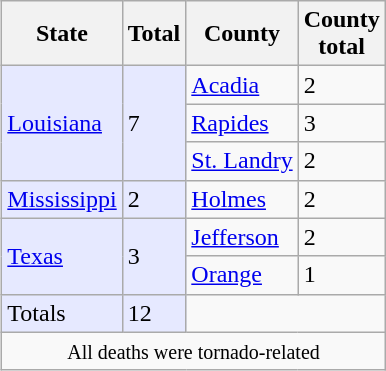<table class="wikitable" style="margin:0 0 0.5em 1em;float:right;">
<tr>
<th>State</th>
<th>Total</th>
<th>County</th>
<th>County<br>total</th>
</tr>
<tr>
<td rowspan=3 bgcolor="#e6e9ff"><a href='#'>Louisiana</a></td>
<td rowspan=3 bgcolor="#e6e9ff">7</td>
<td><a href='#'>Acadia</a></td>
<td>2</td>
</tr>
<tr>
<td><a href='#'>Rapides</a></td>
<td>3</td>
</tr>
<tr>
<td><a href='#'>St. Landry</a></td>
<td>2</td>
</tr>
<tr>
<td rowspan=1 bgcolor="#e6e9ff"><a href='#'>Mississippi</a></td>
<td rowspan=1 bgcolor="#e6e9ff">2</td>
<td><a href='#'>Holmes</a></td>
<td>2</td>
</tr>
<tr>
<td rowspan=2 bgcolor="#e6e9ff"><a href='#'>Texas</a></td>
<td rowspan=2 bgcolor="#e6e9ff">3</td>
<td><a href='#'>Jefferson</a></td>
<td>2</td>
</tr>
<tr>
<td><a href='#'>Orange</a></td>
<td>1</td>
</tr>
<tr>
<td bgcolor="#e6e9ff">Totals</td>
<td bgcolor="#e6e9ff">12</td>
<td colspan=2></td>
</tr>
<tr>
<td colspan=4 align=center><small>All deaths were tornado-related</small></td>
</tr>
</table>
